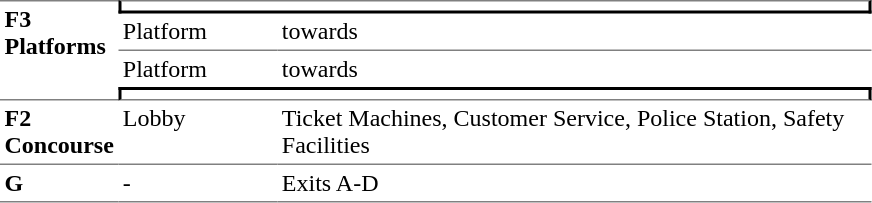<table border=0 cellspacing=0 cellpadding=3>
<tr>
<td style="border-top:solid 1px gray;border-bottom:solid 1px gray;" rowspan=4 width=50 valign=top><strong>F3<br>Platforms</strong></td>
<td style="border-top:solid 1px gray;border-bottom:solid 1px gray;border-right:solid 2px black;border-left:solid 2px black;border-bottom:solid 2px black;text-align:center;" colspan=2></td>
</tr>
<tr>
<td style="border-bottom:solid 1px gray;" width=100>Platform </td>
<td style="border-bottom:solid 1px gray;"width=390>  towards  </td>
</tr>
<tr>
<td>Platform </td>
<td>  towards   </td>
</tr>
<tr>
<td style="border-bottom:solid 1px gray;border-top:solid 2px black;border-right:solid 2px black;border-left:solid 2px black;text-align:center;" colspan=2></td>
</tr>
<tr>
<td style="border-bottom:solid 1px gray;" valign=top><strong>F2<br>Concourse</strong></td>
<td style="border-bottom:solid 1px gray;" valign=top>Lobby</td>
<td style="border-bottom:solid 1px gray;" width=390 valign=top>Ticket Machines, Customer Service, Police Station, Safety Facilities</td>
</tr>
<tr>
<td style="border-bottom:solid 1px gray;" valign=top><strong>G</strong></td>
<td style="border-bottom:solid 1px gray;" valign=top>-</td>
<td style="border-bottom:solid 1px gray;" width=390 valign=top>Exits A-D</td>
</tr>
<tr>
</tr>
</table>
